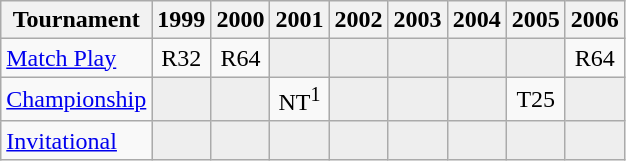<table class="wikitable" style="text-align:center;">
<tr>
<th>Tournament</th>
<th>1999</th>
<th>2000</th>
<th>2001</th>
<th>2002</th>
<th>2003</th>
<th>2004</th>
<th>2005</th>
<th>2006</th>
</tr>
<tr>
<td align="left"><a href='#'>Match Play</a></td>
<td>R32</td>
<td>R64</td>
<td style="background:#eeeeee;"></td>
<td style="background:#eeeeee;"></td>
<td style="background:#eeeeee;"></td>
<td style="background:#eeeeee;"></td>
<td style="background:#eeeeee;"></td>
<td>R64</td>
</tr>
<tr>
<td align="left"><a href='#'>Championship</a></td>
<td style="background:#eeeeee;"></td>
<td style="background:#eeeeee;"></td>
<td>NT<sup>1</sup></td>
<td style="background:#eeeeee;"></td>
<td style="background:#eeeeee;"></td>
<td style="background:#eeeeee;"></td>
<td>T25</td>
<td style="background:#eeeeee;"></td>
</tr>
<tr>
<td align="left"><a href='#'>Invitational</a></td>
<td style="background:#eeeeee;"></td>
<td style="background:#eeeeee;"></td>
<td style="background:#eeeeee;"></td>
<td style="background:#eeeeee;"></td>
<td style="background:#eeeeee;"></td>
<td style="background:#eeeeee;"></td>
<td style="background:#eeeeee;"></td>
<td style="background:#eeeeee;"></td>
</tr>
</table>
